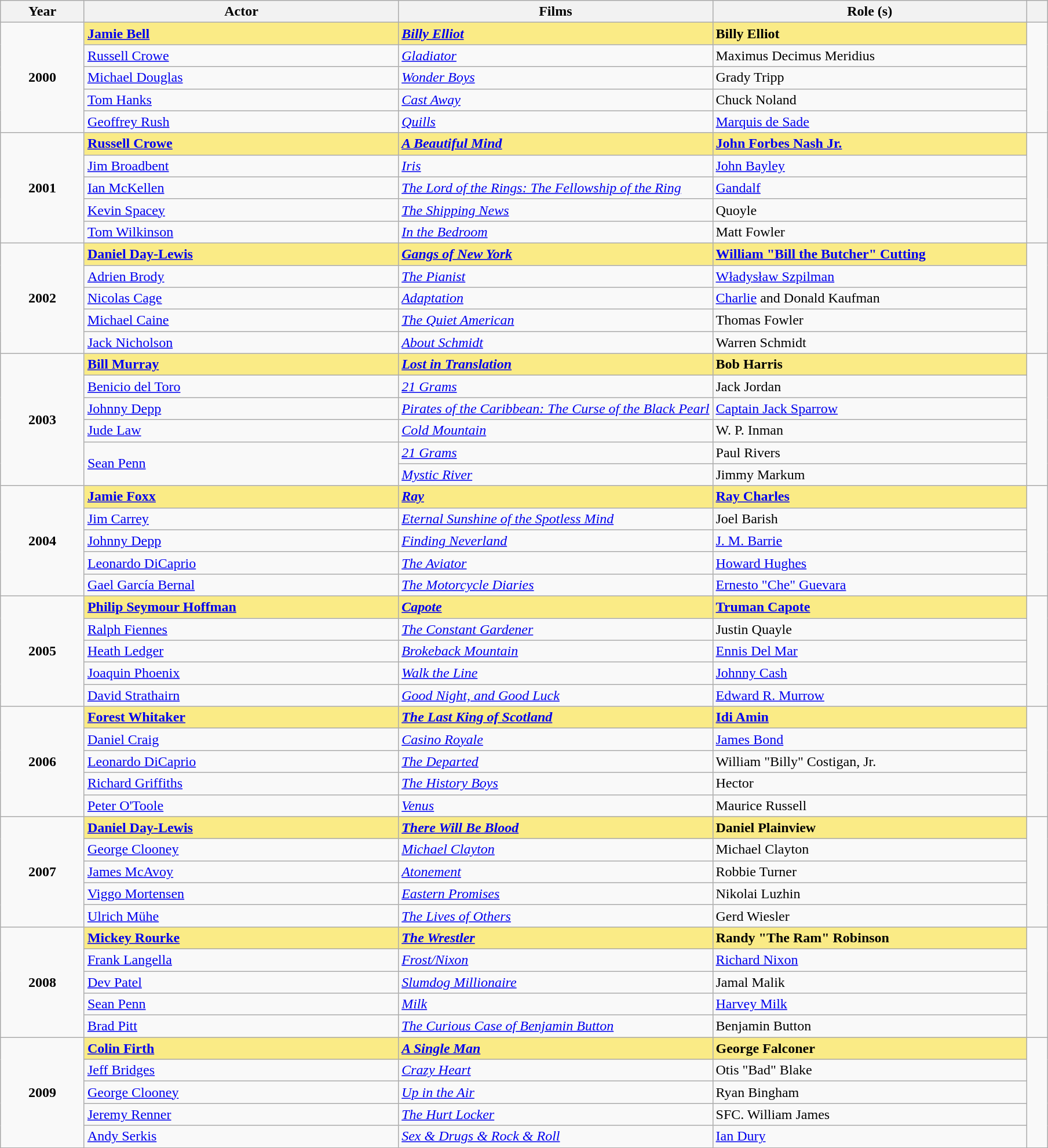<table class="wikitable sortable">
<tr>
<th scope="col" style="width:8%;">Year</th>
<th scope="col" style="width:30%;">Actor</th>
<th scope="col" style="width:30%;">Films</th>
<th scope="col" style="width:30%;">Role (s)</th>
<th scope="col" style="width:2%;" class="unsortable"></th>
</tr>
<tr>
<td rowspan="5", align=center><strong>2000</strong><br></td>
<td style="background:#FAEB86"><strong><a href='#'>Jamie Bell</a></strong></td>
<td style="background:#FAEB86"><strong><em><a href='#'>Billy Elliot</a></em></strong></td>
<td style="background:#FAEB86"><strong>Billy Elliot</strong></td>
<td rowspan=5></td>
</tr>
<tr>
<td><a href='#'>Russell Crowe</a></td>
<td><em><a href='#'>Gladiator</a></em></td>
<td>Maximus Decimus Meridius</td>
</tr>
<tr>
<td><a href='#'>Michael Douglas</a></td>
<td><em><a href='#'>Wonder Boys</a></em></td>
<td>Grady Tripp</td>
</tr>
<tr>
<td><a href='#'>Tom Hanks</a></td>
<td><em><a href='#'>Cast Away</a></em></td>
<td>Chuck Noland</td>
</tr>
<tr>
<td><a href='#'>Geoffrey Rush</a></td>
<td><em><a href='#'>Quills</a></em></td>
<td><a href='#'>Marquis de Sade</a></td>
</tr>
<tr>
<td rowspan="5", align=center><strong>2001</strong><br></td>
<td style="background:#FAEB86"><strong><a href='#'>Russell Crowe</a></strong></td>
<td style="background:#FAEB86"><strong><em><a href='#'>A Beautiful Mind</a></em></strong></td>
<td style="background:#FAEB86"><strong><a href='#'>John Forbes Nash Jr.</a></strong></td>
<td rowspan=5></td>
</tr>
<tr>
<td><a href='#'>Jim Broadbent</a></td>
<td><em><a href='#'>Iris</a></em></td>
<td><a href='#'>John Bayley</a></td>
</tr>
<tr>
<td><a href='#'>Ian McKellen</a></td>
<td><em><a href='#'>The Lord of the Rings: The Fellowship of the Ring</a></em></td>
<td><a href='#'>Gandalf</a></td>
</tr>
<tr>
<td><a href='#'>Kevin Spacey</a></td>
<td><em><a href='#'>The Shipping News</a></em></td>
<td>Quoyle</td>
</tr>
<tr>
<td><a href='#'>Tom Wilkinson</a></td>
<td><em><a href='#'>In the Bedroom</a></em></td>
<td>Matt Fowler</td>
</tr>
<tr>
<td rowspan="5", align=center><strong>2002</strong><br></td>
<td style="background:#FAEB86"><strong><a href='#'>Daniel Day-Lewis</a></strong></td>
<td style="background:#FAEB86"><strong><em><a href='#'>Gangs of New York</a></em></strong></td>
<td style="background:#FAEB86"><strong><a href='#'>William "Bill the Butcher" Cutting</a></strong></td>
<td rowspan=5></td>
</tr>
<tr>
<td><a href='#'>Adrien Brody</a></td>
<td><em><a href='#'>The Pianist</a></em></td>
<td><a href='#'>Władysław Szpilman</a></td>
</tr>
<tr>
<td><a href='#'>Nicolas Cage</a></td>
<td><em><a href='#'>Adaptation</a></em></td>
<td><a href='#'>Charlie</a> and Donald Kaufman</td>
</tr>
<tr>
<td><a href='#'>Michael Caine</a></td>
<td><em><a href='#'>The Quiet American</a></em></td>
<td>Thomas Fowler</td>
</tr>
<tr>
<td><a href='#'>Jack Nicholson</a></td>
<td><em><a href='#'>About Schmidt</a></em></td>
<td>Warren Schmidt</td>
</tr>
<tr>
<td rowspan="6", align=center><strong>2003</strong><br></td>
<td style="background:#FAEB86"><strong><a href='#'>Bill Murray</a></strong></td>
<td style="background:#FAEB86"><strong><em><a href='#'>Lost in Translation</a></em></strong></td>
<td style="background:#FAEB86"><strong>Bob Harris</strong></td>
<td rowspan=6></td>
</tr>
<tr>
<td><a href='#'>Benicio del Toro</a></td>
<td><em><a href='#'>21 Grams</a></em></td>
<td>Jack Jordan</td>
</tr>
<tr>
<td><a href='#'>Johnny Depp</a></td>
<td><em><a href='#'>Pirates of the Caribbean: The Curse of the Black Pearl</a></em></td>
<td><a href='#'>Captain Jack Sparrow</a></td>
</tr>
<tr>
<td><a href='#'>Jude Law</a></td>
<td><em><a href='#'>Cold Mountain</a></em></td>
<td>W. P. Inman</td>
</tr>
<tr>
<td rowspan="2"><a href='#'>Sean Penn</a></td>
<td><em><a href='#'>21 Grams</a></em></td>
<td>Paul Rivers</td>
</tr>
<tr>
<td><em><a href='#'>Mystic River</a></em></td>
<td>Jimmy Markum</td>
</tr>
<tr>
<td rowspan="5", align=center><strong>2004</strong><br></td>
<td style="background:#FAEB86"><strong><a href='#'>Jamie Foxx</a></strong></td>
<td style="background:#FAEB86"><strong><em><a href='#'>Ray</a></em></strong></td>
<td style="background:#FAEB86"><strong><a href='#'>Ray Charles</a></strong></td>
<td rowspan=5></td>
</tr>
<tr>
<td><a href='#'>Jim Carrey</a></td>
<td><em><a href='#'>Eternal Sunshine of the Spotless Mind</a></em></td>
<td>Joel Barish</td>
</tr>
<tr>
<td><a href='#'>Johnny Depp</a></td>
<td><em><a href='#'>Finding Neverland</a></em></td>
<td><a href='#'>J. M. Barrie</a></td>
</tr>
<tr>
<td><a href='#'>Leonardo DiCaprio</a></td>
<td><em><a href='#'>The Aviator</a></em></td>
<td><a href='#'>Howard Hughes</a></td>
</tr>
<tr>
<td><a href='#'>Gael García Bernal</a></td>
<td><em><a href='#'>The Motorcycle Diaries</a></em></td>
<td><a href='#'>Ernesto "Che" Guevara</a></td>
</tr>
<tr>
<td rowspan="5", align=center><strong>2005</strong><br></td>
<td style="background:#FAEB86"><strong><a href='#'>Philip Seymour Hoffman</a></strong></td>
<td style="background:#FAEB86"><strong><em><a href='#'>Capote</a></em></strong></td>
<td style="background:#FAEB86"><strong><a href='#'>Truman Capote</a></strong></td>
<td rowspan=5></td>
</tr>
<tr>
<td><a href='#'>Ralph Fiennes</a></td>
<td><em><a href='#'>The Constant Gardener</a></em></td>
<td>Justin Quayle</td>
</tr>
<tr>
<td><a href='#'>Heath Ledger</a></td>
<td><em><a href='#'>Brokeback Mountain</a></em></td>
<td><a href='#'>Ennis Del Mar</a></td>
</tr>
<tr>
<td><a href='#'>Joaquin Phoenix</a></td>
<td><em><a href='#'>Walk the Line</a></em></td>
<td><a href='#'>Johnny Cash</a></td>
</tr>
<tr>
<td><a href='#'>David Strathairn</a></td>
<td><em><a href='#'>Good Night, and Good Luck</a></em></td>
<td><a href='#'>Edward R. Murrow</a></td>
</tr>
<tr>
<td rowspan="5", align=center><strong>2006</strong><br></td>
<td style="background:#FAEB86"><strong><a href='#'>Forest Whitaker</a></strong></td>
<td style="background:#FAEB86"><strong><em><a href='#'>The Last King of Scotland</a></em></strong></td>
<td style="background:#FAEB86"><strong><a href='#'>Idi Amin</a></strong></td>
<td rowspan=5></td>
</tr>
<tr>
<td><a href='#'>Daniel Craig</a></td>
<td><em><a href='#'>Casino Royale</a></em></td>
<td><a href='#'>James Bond</a></td>
</tr>
<tr>
<td><a href='#'>Leonardo DiCaprio</a></td>
<td><em><a href='#'>The Departed</a></em></td>
<td>William "Billy" Costigan, Jr.</td>
</tr>
<tr>
<td><a href='#'>Richard Griffiths</a></td>
<td><em><a href='#'>The History Boys</a></em></td>
<td>Hector</td>
</tr>
<tr>
<td><a href='#'>Peter O'Toole</a></td>
<td><em><a href='#'>Venus</a></em></td>
<td>Maurice Russell</td>
</tr>
<tr>
<td rowspan="5", align=center><strong>2007</strong><br></td>
<td style="background:#FAEB86"><strong><a href='#'>Daniel Day-Lewis</a></strong></td>
<td style="background:#FAEB86"><strong><em><a href='#'>There Will Be Blood</a></em></strong></td>
<td style="background:#FAEB86"><strong>Daniel Plainview</strong></td>
<td rowspan=5></td>
</tr>
<tr>
<td><a href='#'>George Clooney</a></td>
<td><em><a href='#'>Michael Clayton</a></em></td>
<td>Michael Clayton</td>
</tr>
<tr>
<td><a href='#'>James McAvoy</a></td>
<td><em><a href='#'>Atonement</a></em></td>
<td>Robbie Turner</td>
</tr>
<tr>
<td><a href='#'>Viggo Mortensen</a></td>
<td><em><a href='#'>Eastern Promises</a></em></td>
<td>Nikolai Luzhin</td>
</tr>
<tr>
<td><a href='#'>Ulrich Mühe</a> </td>
<td><em><a href='#'>The Lives of Others</a></em></td>
<td>Gerd Wiesler</td>
</tr>
<tr>
<td rowspan="5", align=center><strong>2008</strong><br></td>
<td style="background:#FAEB86"><strong><a href='#'>Mickey Rourke</a></strong></td>
<td style="background:#FAEB86"><strong><em><a href='#'>The Wrestler</a></em></strong></td>
<td style="background:#FAEB86"><strong>Randy "The Ram" Robinson</strong></td>
<td rowspan=5></td>
</tr>
<tr>
<td><a href='#'>Frank Langella</a></td>
<td><em><a href='#'>Frost/Nixon</a></em></td>
<td><a href='#'>Richard Nixon</a></td>
</tr>
<tr>
<td><a href='#'>Dev Patel</a></td>
<td><em><a href='#'>Slumdog Millionaire</a></em></td>
<td>Jamal Malik</td>
</tr>
<tr>
<td><a href='#'>Sean Penn</a></td>
<td><em><a href='#'>Milk</a></em></td>
<td><a href='#'>Harvey Milk</a></td>
</tr>
<tr>
<td><a href='#'>Brad Pitt</a></td>
<td><em><a href='#'>The Curious Case of Benjamin Button</a></em></td>
<td>Benjamin Button</td>
</tr>
<tr>
<td rowspan="5", align=center><strong>2009</strong><br></td>
<td style="background:#FAEB86"><strong><a href='#'>Colin Firth</a></strong></td>
<td style="background:#FAEB86"><strong><em><a href='#'>A Single Man</a></em></strong></td>
<td style="background:#FAEB86"><strong>George Falconer</strong></td>
<td rowspan=5></td>
</tr>
<tr>
<td><a href='#'>Jeff Bridges</a></td>
<td><em><a href='#'>Crazy Heart</a></em></td>
<td>Otis "Bad" Blake</td>
</tr>
<tr>
<td><a href='#'>George Clooney</a></td>
<td><em><a href='#'>Up in the Air</a></em></td>
<td>Ryan Bingham</td>
</tr>
<tr>
<td><a href='#'>Jeremy Renner</a></td>
<td><em><a href='#'>The Hurt Locker</a></em></td>
<td>SFC. William James</td>
</tr>
<tr>
<td><a href='#'>Andy Serkis</a></td>
<td><em><a href='#'>Sex & Drugs & Rock & Roll</a></em></td>
<td><a href='#'>Ian Dury</a></td>
</tr>
</table>
